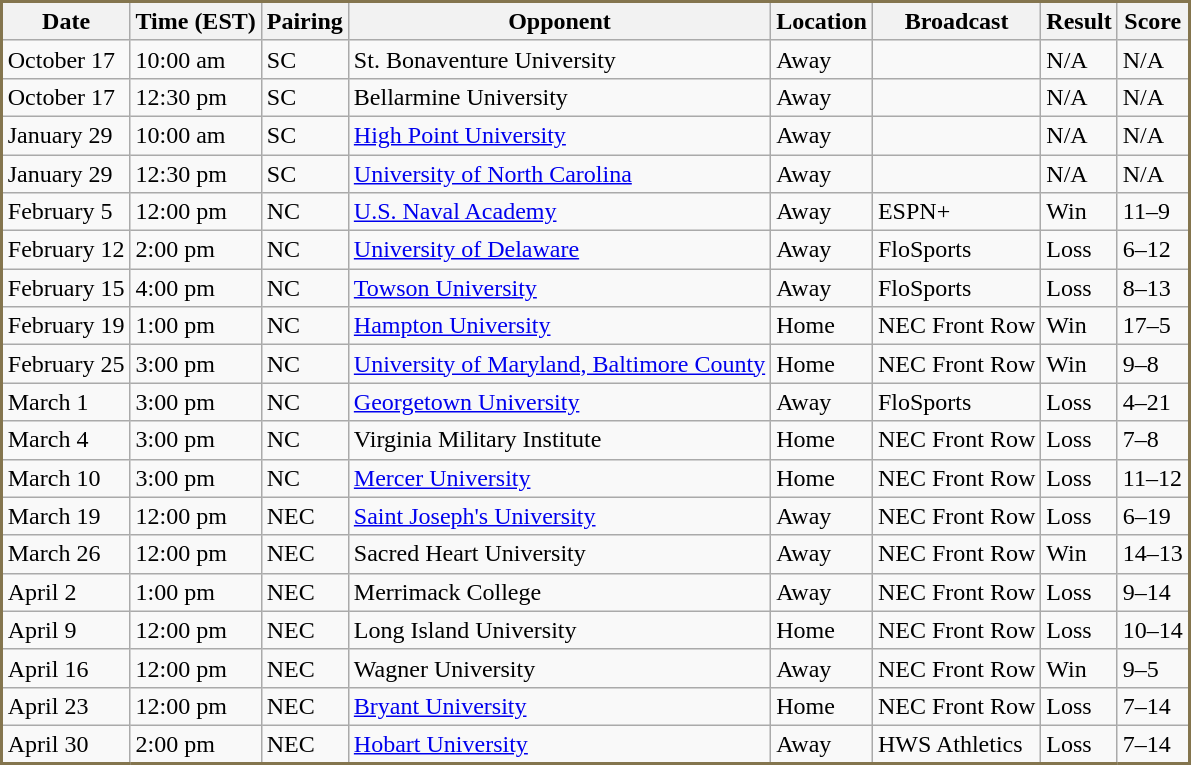<table class = "wikitable sortable" style = "border: solid 2px #84754E;">
<tr>
<th>Date</th>
<th>Time (EST)</th>
<th>Pairing</th>
<th>Opponent</th>
<th>Location</th>
<th>Broadcast</th>
<th>Result</th>
<th>Score</th>
</tr>
<tr>
<td>October 17</td>
<td>10:00 am</td>
<td>SC</td>
<td>St. Bonaventure University</td>
<td>Away</td>
<td></td>
<td>N/A</td>
<td>N/A</td>
</tr>
<tr>
<td>October 17</td>
<td>12:30 pm</td>
<td>SC</td>
<td>Bellarmine University</td>
<td>Away</td>
<td></td>
<td>N/A</td>
<td>N/A</td>
</tr>
<tr>
<td>January 29</td>
<td>10:00 am</td>
<td>SC</td>
<td><a href='#'>High Point University</a></td>
<td>Away</td>
<td></td>
<td>N/A</td>
<td>N/A</td>
</tr>
<tr>
<td>January 29</td>
<td>12:30 pm</td>
<td>SC</td>
<td><a href='#'>University of North Carolina</a></td>
<td>Away</td>
<td></td>
<td>N/A</td>
<td>N/A</td>
</tr>
<tr>
<td>February 5</td>
<td>12:00 pm</td>
<td>NC</td>
<td><a href='#'>U.S. Naval Academy</a></td>
<td>Away</td>
<td>ESPN+</td>
<td>Win</td>
<td>11–9</td>
</tr>
<tr>
<td>February 12</td>
<td>2:00 pm</td>
<td>NC</td>
<td><a href='#'>University of Delaware</a></td>
<td>Away</td>
<td>FloSports</td>
<td>Loss</td>
<td>6–12</td>
</tr>
<tr>
<td>February 15</td>
<td>4:00 pm</td>
<td>NC</td>
<td><a href='#'>Towson University</a></td>
<td>Away</td>
<td>FloSports</td>
<td>Loss</td>
<td>8–13</td>
</tr>
<tr>
<td>February 19</td>
<td>1:00 pm</td>
<td>NC</td>
<td><a href='#'>Hampton University</a></td>
<td>Home</td>
<td>NEC Front Row</td>
<td>Win</td>
<td>17–5</td>
</tr>
<tr>
<td>February 25</td>
<td>3:00 pm</td>
<td>NC</td>
<td><a href='#'>University of Maryland, Baltimore County</a></td>
<td>Home</td>
<td>NEC Front Row</td>
<td>Win</td>
<td>9–8</td>
</tr>
<tr>
<td>March 1</td>
<td>3:00 pm</td>
<td>NC</td>
<td><a href='#'>Georgetown University</a></td>
<td>Away</td>
<td>FloSports</td>
<td>Loss</td>
<td>4–21</td>
</tr>
<tr>
<td>March 4</td>
<td>3:00 pm</td>
<td>NC</td>
<td>Virginia Military Institute</td>
<td>Home</td>
<td>NEC Front Row</td>
<td>Loss</td>
<td>7–8</td>
</tr>
<tr>
<td>March 10</td>
<td>3:00 pm</td>
<td>NC</td>
<td><a href='#'>Mercer University</a></td>
<td>Home</td>
<td>NEC Front Row</td>
<td>Loss</td>
<td>11–12</td>
</tr>
<tr>
<td>March 19</td>
<td>12:00 pm</td>
<td>NEC</td>
<td><a href='#'>Saint Joseph's University</a></td>
<td>Away</td>
<td>NEC Front Row</td>
<td>Loss</td>
<td>6–19</td>
</tr>
<tr>
<td>March 26</td>
<td>12:00 pm</td>
<td>NEC</td>
<td>Sacred Heart University</td>
<td>Away</td>
<td>NEC Front Row</td>
<td>Win</td>
<td>14–13</td>
</tr>
<tr>
<td>April 2</td>
<td>1:00 pm</td>
<td>NEC</td>
<td>Merrimack College</td>
<td>Away</td>
<td>NEC Front Row</td>
<td>Loss</td>
<td>9–14</td>
</tr>
<tr>
<td>April 9</td>
<td>12:00 pm</td>
<td>NEC</td>
<td>Long Island University</td>
<td>Home</td>
<td>NEC Front Row</td>
<td>Loss</td>
<td>10–14</td>
</tr>
<tr>
<td>April 16</td>
<td>12:00 pm</td>
<td>NEC</td>
<td>Wagner University</td>
<td>Away</td>
<td>NEC Front Row</td>
<td>Win</td>
<td>9–5</td>
</tr>
<tr>
<td>April 23</td>
<td>12:00 pm</td>
<td>NEC</td>
<td><a href='#'>Bryant University</a></td>
<td>Home</td>
<td>NEC Front Row</td>
<td>Loss</td>
<td>7–14</td>
</tr>
<tr>
<td>April 30</td>
<td>2:00 pm</td>
<td>NEC</td>
<td><a href='#'>Hobart University</a></td>
<td>Away</td>
<td>HWS Athletics</td>
<td>Loss</td>
<td>7–14</td>
</tr>
<tr>
</tr>
</table>
